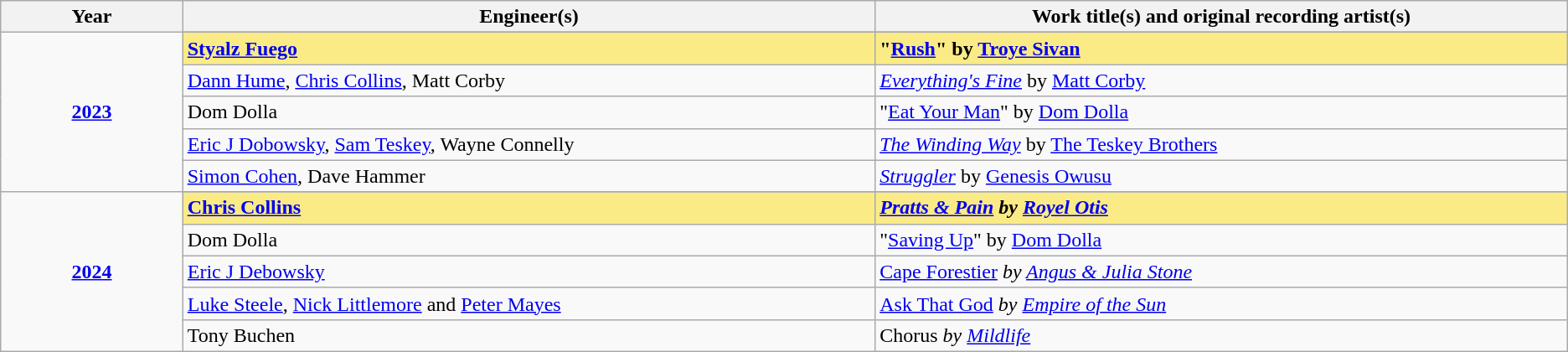<table class="sortable wikitable">
<tr>
<th width="5%">Year</th>
<th width="19%">Engineer(s)</th>
<th width="19%">Work title(s) and original recording artist(s)</th>
</tr>
<tr>
<td rowspan="6" align="center"><strong><a href='#'>2023</a></strong><br></td>
</tr>
<tr style="background:#FAEB86">
<td><strong><a href='#'>Styalz Fuego</a></strong></td>
<td><strong>"<a href='#'>Rush</a>" by <a href='#'>Troye Sivan</a></strong></td>
</tr>
<tr>
<td><a href='#'>Dann Hume</a>, <a href='#'>Chris Collins</a>, Matt Corby</td>
<td><em><a href='#'>Everything's Fine</a></em> by <a href='#'>Matt Corby</a></td>
</tr>
<tr>
<td>Dom Dolla</td>
<td>"<a href='#'>Eat Your Man</a>" by <a href='#'>Dom Dolla</a></td>
</tr>
<tr>
<td><a href='#'>Eric J Dobowsky</a>, <a href='#'>Sam Teskey</a>, Wayne Connelly</td>
<td><em><a href='#'>The Winding Way</a></em> by <a href='#'>The Teskey Brothers</a></td>
</tr>
<tr>
<td><a href='#'>Simon Cohen</a>, Dave Hammer</td>
<td><em><a href='#'>Struggler</a></em> by <a href='#'>Genesis Owusu</a></td>
</tr>
<tr>
<td rowspan="6" align="center"><strong><a href='#'>2024</a></strong><br></td>
</tr>
<tr style="background:#FAEB86">
<td><strong><a href='#'>Chris Collins</a></strong></td>
<td><strong><em><a href='#'>Pratts & Pain</a><em> by <a href='#'>Royel Otis</a><strong></td>
</tr>
<tr>
<td>Dom Dolla</td>
<td>"<a href='#'>Saving Up</a>" by <a href='#'>Dom Dolla</a></td>
</tr>
<tr>
<td><a href='#'>Eric J Debowsky</a></td>
<td></em><a href='#'>Cape Forestier</a><em> by <a href='#'>Angus & Julia Stone</a></td>
</tr>
<tr>
<td><a href='#'>Luke Steele</a>, <a href='#'>Nick Littlemore</a> and <a href='#'>Peter Mayes</a></td>
<td></em><a href='#'>Ask That God</a><em> by <a href='#'>Empire of the Sun</a></td>
</tr>
<tr>
<td>Tony Buchen</td>
<td></em>Chorus<em> by <a href='#'>Mildlife</a></td>
</tr>
</table>
